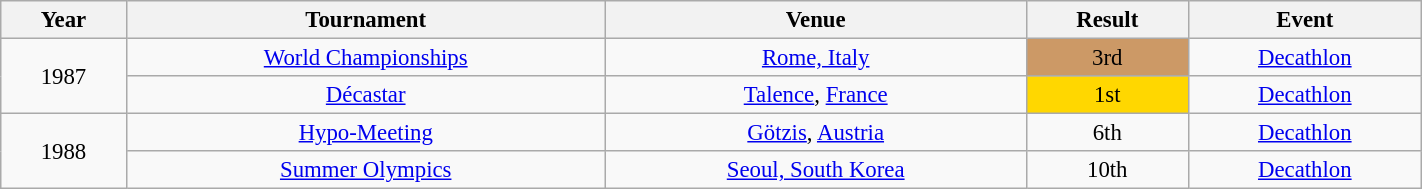<table class="wikitable" style=" text-align:center; font-size:95%;" width="75%">
<tr>
<th>Year</th>
<th>Tournament</th>
<th>Venue</th>
<th>Result</th>
<th>Event</th>
</tr>
<tr>
<td rowspan=2>1987</td>
<td><a href='#'>World Championships</a></td>
<td><a href='#'>Rome, Italy</a></td>
<td bgcolor=cc9966>3rd</td>
<td><a href='#'>Decathlon</a></td>
</tr>
<tr>
<td><a href='#'>Décastar</a></td>
<td><a href='#'>Talence</a>, <a href='#'>France</a></td>
<td bgcolor="gold">1st</td>
<td><a href='#'>Decathlon</a></td>
</tr>
<tr>
<td rowspan=2>1988</td>
<td><a href='#'>Hypo-Meeting</a></td>
<td><a href='#'>Götzis</a>, <a href='#'>Austria</a></td>
<td>6th</td>
<td><a href='#'>Decathlon</a></td>
</tr>
<tr>
<td><a href='#'>Summer Olympics</a></td>
<td><a href='#'>Seoul, South Korea</a></td>
<td>10th</td>
<td><a href='#'>Decathlon</a></td>
</tr>
</table>
